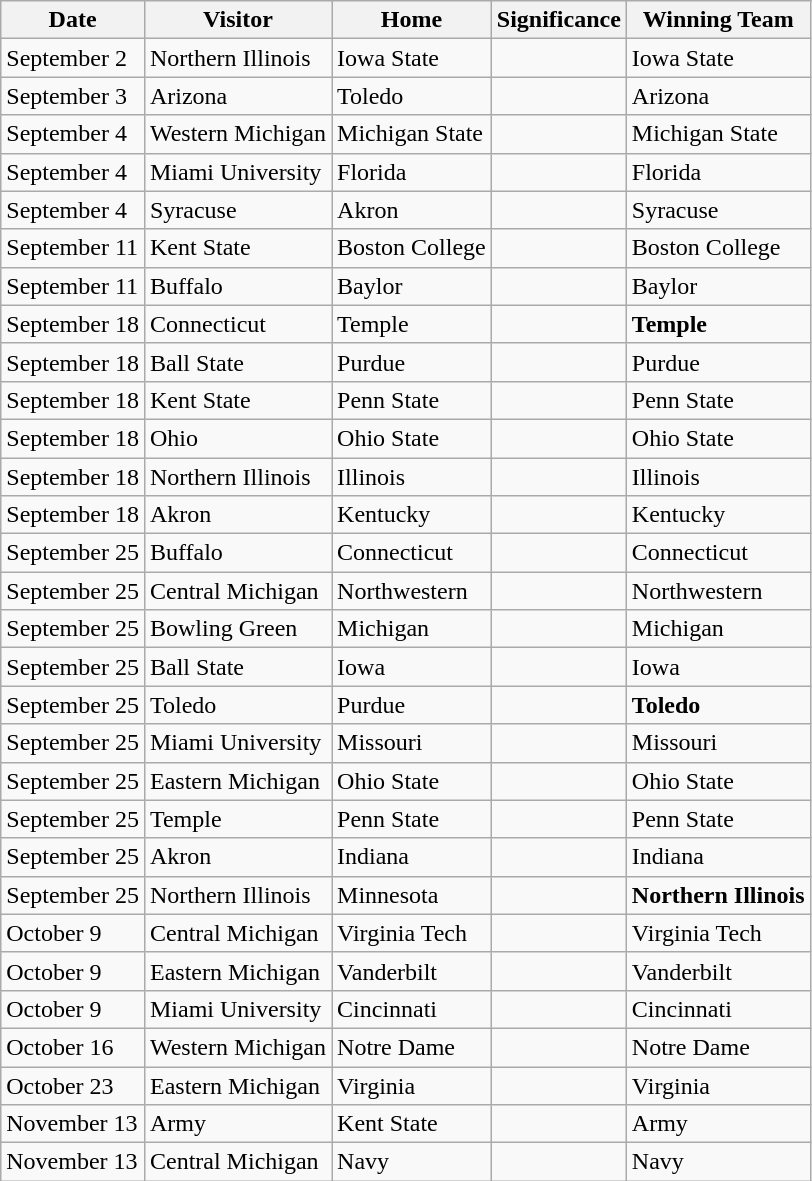<table class="wikitable">
<tr>
<th>Date</th>
<th>Visitor</th>
<th>Home</th>
<th>Significance</th>
<th>Winning Team</th>
</tr>
<tr>
<td>September 2</td>
<td>Northern Illinois</td>
<td>Iowa State</td>
<td></td>
<td>Iowa State</td>
</tr>
<tr>
<td>September 3</td>
<td>Arizona</td>
<td>Toledo</td>
<td></td>
<td>Arizona</td>
</tr>
<tr>
<td>September 4</td>
<td>Western Michigan</td>
<td>Michigan State</td>
<td></td>
<td>Michigan State</td>
</tr>
<tr>
<td>September 4</td>
<td>Miami University</td>
<td>Florida</td>
<td></td>
<td>Florida</td>
</tr>
<tr>
<td>September 4</td>
<td>Syracuse</td>
<td>Akron</td>
<td></td>
<td>Syracuse</td>
</tr>
<tr>
<td>September 11</td>
<td>Kent State</td>
<td>Boston College</td>
<td></td>
<td>Boston College</td>
</tr>
<tr>
<td>September 11</td>
<td>Buffalo</td>
<td>Baylor</td>
<td></td>
<td>Baylor</td>
</tr>
<tr>
<td>September 18</td>
<td>Connecticut</td>
<td>Temple</td>
<td></td>
<td><strong>Temple</strong></td>
</tr>
<tr>
<td>September 18</td>
<td>Ball State</td>
<td>Purdue</td>
<td></td>
<td>Purdue</td>
</tr>
<tr>
<td>September 18</td>
<td>Kent State</td>
<td>Penn State</td>
<td></td>
<td>Penn State</td>
</tr>
<tr>
<td>September 18</td>
<td>Ohio</td>
<td>Ohio State</td>
<td></td>
<td>Ohio State</td>
</tr>
<tr>
<td>September 18</td>
<td>Northern Illinois</td>
<td>Illinois</td>
<td></td>
<td>Illinois</td>
</tr>
<tr>
<td>September 18</td>
<td>Akron</td>
<td>Kentucky</td>
<td></td>
<td>Kentucky</td>
</tr>
<tr>
<td>September 25</td>
<td>Buffalo</td>
<td>Connecticut</td>
<td></td>
<td>Connecticut</td>
</tr>
<tr>
<td>September 25</td>
<td>Central Michigan</td>
<td>Northwestern</td>
<td></td>
<td>Northwestern</td>
</tr>
<tr>
<td>September 25</td>
<td>Bowling Green</td>
<td>Michigan</td>
<td></td>
<td>Michigan</td>
</tr>
<tr>
<td>September 25</td>
<td>Ball State</td>
<td>Iowa</td>
<td></td>
<td>Iowa</td>
</tr>
<tr>
<td>September 25</td>
<td>Toledo</td>
<td>Purdue</td>
<td></td>
<td><strong>Toledo</strong></td>
</tr>
<tr>
<td>September 25</td>
<td>Miami University</td>
<td>Missouri</td>
<td></td>
<td>Missouri</td>
</tr>
<tr>
<td>September 25</td>
<td>Eastern Michigan</td>
<td>Ohio State</td>
<td></td>
<td>Ohio State</td>
</tr>
<tr>
<td>September 25</td>
<td>Temple</td>
<td>Penn State</td>
<td></td>
<td>Penn State</td>
</tr>
<tr>
<td>September 25</td>
<td>Akron</td>
<td>Indiana</td>
<td></td>
<td>Indiana</td>
</tr>
<tr>
<td>September 25</td>
<td>Northern Illinois</td>
<td>Minnesota</td>
<td></td>
<td><strong>Northern Illinois</strong></td>
</tr>
<tr>
<td>October 9</td>
<td>Central Michigan</td>
<td>Virginia Tech</td>
<td></td>
<td>Virginia Tech</td>
</tr>
<tr>
<td>October 9</td>
<td>Eastern Michigan</td>
<td>Vanderbilt</td>
<td></td>
<td>Vanderbilt</td>
</tr>
<tr>
<td>October 9</td>
<td>Miami University</td>
<td>Cincinnati</td>
<td></td>
<td>Cincinnati</td>
</tr>
<tr>
<td>October 16</td>
<td>Western Michigan</td>
<td>Notre Dame</td>
<td></td>
<td>Notre Dame</td>
</tr>
<tr>
<td>October 23</td>
<td>Eastern Michigan</td>
<td>Virginia</td>
<td></td>
<td>Virginia</td>
</tr>
<tr>
<td>November 13</td>
<td>Army</td>
<td>Kent State</td>
<td></td>
<td>Army</td>
</tr>
<tr>
<td>November 13</td>
<td>Central Michigan</td>
<td>Navy</td>
<td></td>
<td>Navy</td>
</tr>
</table>
